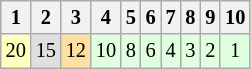<table class="wikitable" style="font-size: 85%;">
<tr>
<th>1</th>
<th>2</th>
<th>3</th>
<th>4</th>
<th>5</th>
<th>6</th>
<th>7</th>
<th>8</th>
<th>9</th>
<th>10</th>
</tr>
<tr align="center">
<td style="background:#FFFFBF;">20</td>
<td style="background:#DFDFDF;">15</td>
<td style="background:#FFDF9F;">12</td>
<td style="background:#DFFFDF;">10</td>
<td style="background:#DFFFDF;">8</td>
<td style="background:#DFFFDF;">6</td>
<td style="background:#DFFFDF;">4</td>
<td style="background:#DFFFDF;">3</td>
<td style="background:#DFFFDF;">2</td>
<td style="background:#DFFFDF;">1</td>
</tr>
</table>
